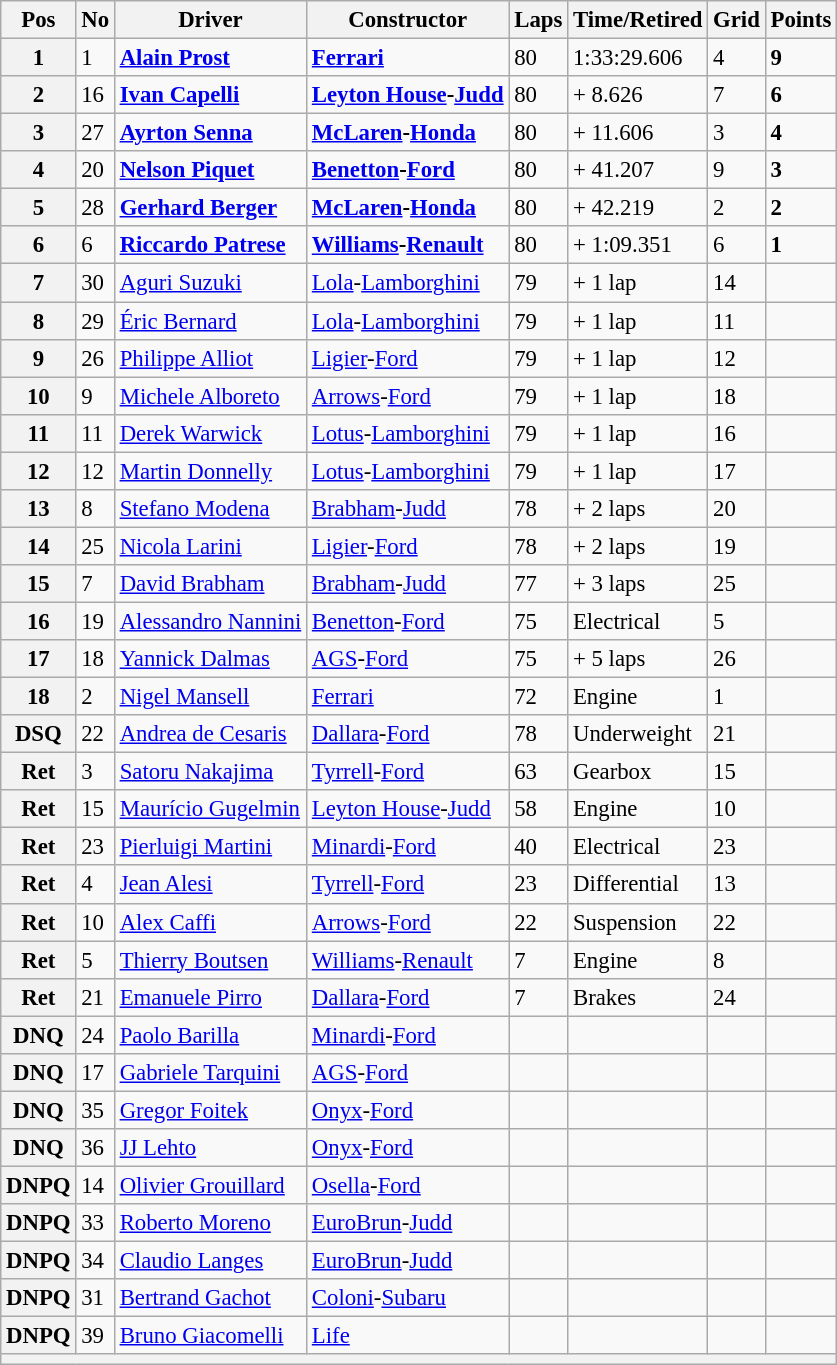<table class="wikitable" style="font-size: 95%;">
<tr>
<th>Pos</th>
<th>No</th>
<th>Driver</th>
<th>Constructor</th>
<th>Laps</th>
<th>Time/Retired</th>
<th>Grid</th>
<th>Points</th>
</tr>
<tr>
<th>1</th>
<td>1</td>
<td> <strong><a href='#'>Alain Prost</a></strong></td>
<td><strong><a href='#'>Ferrari</a></strong></td>
<td>80</td>
<td>1:33:29.606</td>
<td>4</td>
<td><strong>9</strong></td>
</tr>
<tr>
<th>2</th>
<td>16</td>
<td> <strong><a href='#'>Ivan Capelli</a></strong></td>
<td><strong><a href='#'>Leyton House</a>-<a href='#'>Judd</a></strong></td>
<td>80</td>
<td>+ 8.626</td>
<td>7</td>
<td><strong>6</strong></td>
</tr>
<tr>
<th>3</th>
<td>27</td>
<td> <strong><a href='#'>Ayrton Senna</a></strong></td>
<td><strong><a href='#'>McLaren</a>-<a href='#'>Honda</a></strong></td>
<td>80</td>
<td>+ 11.606</td>
<td>3</td>
<td><strong>4</strong></td>
</tr>
<tr>
<th>4</th>
<td>20</td>
<td> <strong><a href='#'>Nelson Piquet</a></strong></td>
<td><strong><a href='#'>Benetton</a>-<a href='#'>Ford</a></strong></td>
<td>80</td>
<td>+ 41.207</td>
<td>9</td>
<td><strong>3</strong></td>
</tr>
<tr>
<th>5</th>
<td>28</td>
<td> <strong><a href='#'>Gerhard Berger</a></strong></td>
<td><strong><a href='#'>McLaren</a>-<a href='#'>Honda</a></strong></td>
<td>80</td>
<td>+ 42.219</td>
<td>2</td>
<td><strong>2</strong></td>
</tr>
<tr>
<th>6</th>
<td>6</td>
<td> <strong><a href='#'>Riccardo Patrese</a></strong></td>
<td><strong><a href='#'>Williams</a>-<a href='#'>Renault</a></strong></td>
<td>80</td>
<td>+ 1:09.351</td>
<td>6</td>
<td><strong>1</strong></td>
</tr>
<tr>
<th>7</th>
<td>30</td>
<td> <a href='#'>Aguri Suzuki</a></td>
<td><a href='#'>Lola</a>-<a href='#'>Lamborghini</a></td>
<td>79</td>
<td>+ 1 lap</td>
<td>14</td>
<td></td>
</tr>
<tr>
<th>8</th>
<td>29</td>
<td> <a href='#'>Éric Bernard</a></td>
<td><a href='#'>Lola</a>-<a href='#'>Lamborghini</a></td>
<td>79</td>
<td>+ 1 lap</td>
<td>11</td>
<td></td>
</tr>
<tr>
<th>9</th>
<td>26</td>
<td> <a href='#'>Philippe Alliot</a></td>
<td><a href='#'>Ligier</a>-<a href='#'>Ford</a></td>
<td>79</td>
<td>+ 1 lap</td>
<td>12</td>
<td></td>
</tr>
<tr>
<th>10</th>
<td>9</td>
<td> <a href='#'>Michele Alboreto</a></td>
<td><a href='#'>Arrows</a>-<a href='#'>Ford</a></td>
<td>79</td>
<td>+ 1 lap</td>
<td>18</td>
<td></td>
</tr>
<tr>
<th>11</th>
<td>11</td>
<td> <a href='#'>Derek Warwick</a></td>
<td><a href='#'>Lotus</a>-<a href='#'>Lamborghini</a></td>
<td>79</td>
<td>+ 1 lap</td>
<td>16</td>
<td></td>
</tr>
<tr>
<th>12</th>
<td>12</td>
<td> <a href='#'>Martin Donnelly</a></td>
<td><a href='#'>Lotus</a>-<a href='#'>Lamborghini</a></td>
<td>79</td>
<td>+ 1 lap</td>
<td>17</td>
<td></td>
</tr>
<tr>
<th>13</th>
<td>8</td>
<td> <a href='#'>Stefano Modena</a></td>
<td><a href='#'>Brabham</a>-<a href='#'>Judd</a></td>
<td>78</td>
<td>+ 2 laps</td>
<td>20</td>
<td></td>
</tr>
<tr>
<th>14</th>
<td>25</td>
<td> <a href='#'>Nicola Larini</a></td>
<td><a href='#'>Ligier</a>-<a href='#'>Ford</a></td>
<td>78</td>
<td>+ 2 laps</td>
<td>19</td>
<td></td>
</tr>
<tr>
<th>15</th>
<td>7</td>
<td> <a href='#'>David Brabham</a></td>
<td><a href='#'>Brabham</a>-<a href='#'>Judd</a></td>
<td>77</td>
<td>+ 3 laps</td>
<td>25</td>
<td></td>
</tr>
<tr>
<th>16</th>
<td>19</td>
<td> <a href='#'>Alessandro Nannini</a></td>
<td><a href='#'>Benetton</a>-<a href='#'>Ford</a></td>
<td>75</td>
<td>Electrical</td>
<td>5</td>
<td></td>
</tr>
<tr>
<th>17</th>
<td>18</td>
<td> <a href='#'>Yannick Dalmas</a></td>
<td><a href='#'>AGS</a>-<a href='#'>Ford</a></td>
<td>75</td>
<td>+ 5 laps</td>
<td>26</td>
<td></td>
</tr>
<tr>
<th>18</th>
<td>2</td>
<td> <a href='#'>Nigel Mansell</a></td>
<td><a href='#'>Ferrari</a></td>
<td>72</td>
<td>Engine</td>
<td>1</td>
<td></td>
</tr>
<tr>
<th>DSQ</th>
<td>22</td>
<td> <a href='#'>Andrea de Cesaris</a></td>
<td><a href='#'>Dallara</a>-<a href='#'>Ford</a></td>
<td>78</td>
<td>Underweight</td>
<td>21</td>
<td></td>
</tr>
<tr>
<th>Ret</th>
<td>3</td>
<td> <a href='#'>Satoru Nakajima</a></td>
<td><a href='#'>Tyrrell</a>-<a href='#'>Ford</a></td>
<td>63</td>
<td>Gearbox</td>
<td>15</td>
<td></td>
</tr>
<tr>
<th>Ret</th>
<td>15</td>
<td> <a href='#'>Maurício Gugelmin</a></td>
<td><a href='#'>Leyton House</a>-<a href='#'>Judd</a></td>
<td>58</td>
<td>Engine</td>
<td>10</td>
<td></td>
</tr>
<tr>
<th>Ret</th>
<td>23</td>
<td> <a href='#'>Pierluigi Martini</a></td>
<td><a href='#'>Minardi</a>-<a href='#'>Ford</a></td>
<td>40</td>
<td>Electrical</td>
<td>23</td>
<td></td>
</tr>
<tr>
<th>Ret</th>
<td>4</td>
<td> <a href='#'>Jean Alesi</a></td>
<td><a href='#'>Tyrrell</a>-<a href='#'>Ford</a></td>
<td>23</td>
<td>Differential</td>
<td>13</td>
<td></td>
</tr>
<tr>
<th>Ret</th>
<td>10</td>
<td> <a href='#'>Alex Caffi</a></td>
<td><a href='#'>Arrows</a>-<a href='#'>Ford</a></td>
<td>22</td>
<td>Suspension</td>
<td>22</td>
<td></td>
</tr>
<tr>
<th>Ret</th>
<td>5</td>
<td> <a href='#'>Thierry Boutsen</a></td>
<td><a href='#'>Williams</a>-<a href='#'>Renault</a></td>
<td>7</td>
<td>Engine</td>
<td>8</td>
<td></td>
</tr>
<tr>
<th>Ret</th>
<td>21</td>
<td> <a href='#'>Emanuele Pirro</a></td>
<td><a href='#'>Dallara</a>-<a href='#'>Ford</a></td>
<td>7</td>
<td>Brakes</td>
<td>24</td>
<td></td>
</tr>
<tr>
<th>DNQ</th>
<td>24</td>
<td> <a href='#'>Paolo Barilla</a></td>
<td><a href='#'>Minardi</a>-<a href='#'>Ford</a></td>
<td></td>
<td></td>
<td></td>
<td></td>
</tr>
<tr>
<th>DNQ</th>
<td>17</td>
<td> <a href='#'>Gabriele Tarquini</a></td>
<td><a href='#'>AGS</a>-<a href='#'>Ford</a></td>
<td></td>
<td></td>
<td></td>
<td></td>
</tr>
<tr>
<th>DNQ</th>
<td>35</td>
<td> <a href='#'>Gregor Foitek</a></td>
<td><a href='#'>Onyx</a>-<a href='#'>Ford</a></td>
<td></td>
<td></td>
<td></td>
<td></td>
</tr>
<tr>
<th>DNQ</th>
<td>36</td>
<td> <a href='#'>JJ Lehto</a></td>
<td><a href='#'>Onyx</a>-<a href='#'>Ford</a></td>
<td></td>
<td></td>
<td></td>
<td></td>
</tr>
<tr>
<th>DNPQ</th>
<td>14</td>
<td> <a href='#'>Olivier Grouillard</a></td>
<td><a href='#'>Osella</a>-<a href='#'>Ford</a></td>
<td></td>
<td></td>
<td></td>
<td></td>
</tr>
<tr>
<th>DNPQ</th>
<td>33</td>
<td> <a href='#'>Roberto Moreno</a></td>
<td><a href='#'>EuroBrun</a>-<a href='#'>Judd</a></td>
<td></td>
<td></td>
<td></td>
<td></td>
</tr>
<tr>
<th>DNPQ</th>
<td>34</td>
<td> <a href='#'>Claudio Langes</a></td>
<td><a href='#'>EuroBrun</a>-<a href='#'>Judd</a></td>
<td></td>
<td></td>
<td></td>
<td></td>
</tr>
<tr>
<th>DNPQ</th>
<td>31</td>
<td> <a href='#'>Bertrand Gachot</a></td>
<td><a href='#'>Coloni</a>-<a href='#'>Subaru</a></td>
<td></td>
<td></td>
<td></td>
<td></td>
</tr>
<tr>
<th>DNPQ</th>
<td>39</td>
<td> <a href='#'>Bruno Giacomelli</a></td>
<td><a href='#'>Life</a></td>
<td></td>
<td></td>
<td></td>
<td></td>
</tr>
<tr>
<th colspan="8"></th>
</tr>
</table>
